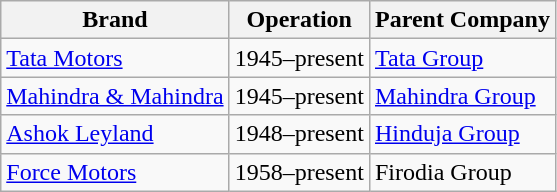<table class="wikitable sortable">
<tr>
<th>Brand</th>
<th>Operation</th>
<th>Parent Company</th>
</tr>
<tr>
<td><a href='#'>Tata Motors</a></td>
<td>1945–present</td>
<td><a href='#'>Tata Group</a></td>
</tr>
<tr>
<td><a href='#'>Mahindra & Mahindra</a></td>
<td>1945–present</td>
<td><a href='#'>Mahindra Group</a></td>
</tr>
<tr>
<td><a href='#'>Ashok Leyland</a></td>
<td>1948–present</td>
<td><a href='#'>Hinduja Group</a></td>
</tr>
<tr>
<td><a href='#'>Force Motors</a></td>
<td>1958–present</td>
<td>Firodia Group</td>
</tr>
</table>
